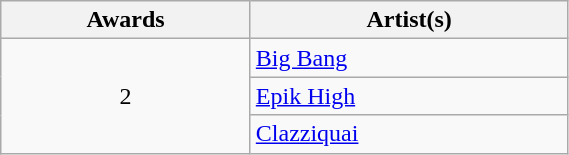<table class="wikitable"  style="width:30%;">
<tr>
<th scope="col">Awards</th>
<th scope="col">Artist(s)</th>
</tr>
<tr>
<td align=center rowspan=3>2</td>
<td><a href='#'>Big Bang</a></td>
</tr>
<tr>
<td><a href='#'>Epik High</a></td>
</tr>
<tr>
<td><a href='#'>Clazziquai</a></td>
</tr>
</table>
